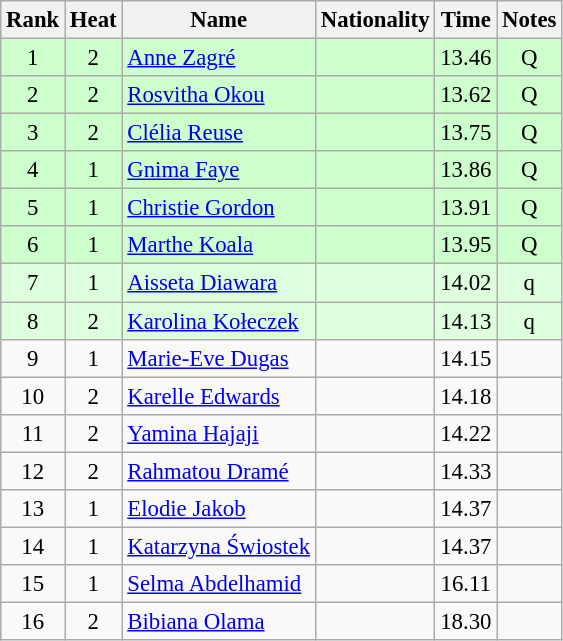<table class="wikitable sortable" style="text-align:center;font-size:95%">
<tr>
<th>Rank</th>
<th>Heat</th>
<th>Name</th>
<th>Nationality</th>
<th>Time</th>
<th>Notes</th>
</tr>
<tr bgcolor=ccffcc>
<td>1</td>
<td>2</td>
<td align=left><a href='#'>Anne Zagré</a></td>
<td align=left></td>
<td>13.46</td>
<td>Q</td>
</tr>
<tr bgcolor=ccffcc>
<td>2</td>
<td>2</td>
<td align=left><a href='#'>Rosvitha Okou</a></td>
<td align=left></td>
<td>13.62</td>
<td>Q</td>
</tr>
<tr bgcolor=ccffcc>
<td>3</td>
<td>2</td>
<td align=left><a href='#'>Clélia Reuse</a></td>
<td align=left></td>
<td>13.75</td>
<td>Q</td>
</tr>
<tr bgcolor=ccffcc>
<td>4</td>
<td>1</td>
<td align=left><a href='#'>Gnima Faye</a></td>
<td align=left></td>
<td>13.86</td>
<td>Q</td>
</tr>
<tr bgcolor=ccffcc>
<td>5</td>
<td>1</td>
<td align=left><a href='#'>Christie Gordon</a></td>
<td align=left></td>
<td>13.91</td>
<td>Q</td>
</tr>
<tr bgcolor=ccffcc>
<td>6</td>
<td>1</td>
<td align=left><a href='#'>Marthe Koala</a></td>
<td align=left></td>
<td>13.95</td>
<td>Q</td>
</tr>
<tr bgcolor=ddffdd>
<td>7</td>
<td>1</td>
<td align=left><a href='#'>Aisseta Diawara</a></td>
<td align=left></td>
<td>14.02</td>
<td>q</td>
</tr>
<tr bgcolor=ddffdd>
<td>8</td>
<td>2</td>
<td align=left><a href='#'>Karolina Kołeczek</a></td>
<td align=left></td>
<td>14.13</td>
<td>q</td>
</tr>
<tr>
<td>9</td>
<td>1</td>
<td align=left><a href='#'>Marie-Eve Dugas</a></td>
<td align=left></td>
<td>14.15</td>
<td></td>
</tr>
<tr>
<td>10</td>
<td>2</td>
<td align=left><a href='#'>Karelle Edwards</a></td>
<td align=left></td>
<td>14.18</td>
<td></td>
</tr>
<tr>
<td>11</td>
<td>2</td>
<td align=left><a href='#'>Yamina Hajaji</a></td>
<td align=left></td>
<td>14.22</td>
<td></td>
</tr>
<tr>
<td>12</td>
<td>2</td>
<td align=left><a href='#'>Rahmatou Dramé</a></td>
<td align=left></td>
<td>14.33</td>
<td></td>
</tr>
<tr>
<td>13</td>
<td>1</td>
<td align=left><a href='#'>Elodie Jakob</a></td>
<td align=left></td>
<td>14.37</td>
<td></td>
</tr>
<tr>
<td>14</td>
<td>1</td>
<td align=left><a href='#'>Katarzyna Świostek</a></td>
<td align=left></td>
<td>14.37</td>
<td></td>
</tr>
<tr>
<td>15</td>
<td>1</td>
<td align=left><a href='#'>Selma Abdelhamid</a></td>
<td align=left></td>
<td>16.11</td>
<td></td>
</tr>
<tr>
<td>16</td>
<td>2</td>
<td align=left><a href='#'>Bibiana Olama</a></td>
<td align=left></td>
<td>18.30</td>
<td></td>
</tr>
</table>
